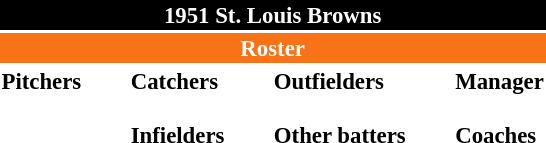<table class="toccolours" style="font-size: 95%;">
<tr>
<th colspan="10" style="background-color: black; color: white; text-align: center;">1951 St. Louis Browns</th>
</tr>
<tr>
<td colspan="10" style="background-color: #F87217; color: white; text-align: center;"><strong>Roster</strong></td>
</tr>
<tr>
<td valign="top"><strong>Pitchers</strong><br>



















</td>
<td width="25px"></td>
<td valign="top"><strong>Catchers</strong><br>


<br><strong>Infielders</strong>













</td>
<td width="25px"></td>
<td valign="top"><strong>Outfielders</strong><br>









<br><strong>Other batters</strong>
</td>
<td width="25px"></td>
<td valign="top"><strong>Manager</strong><br><br><strong>Coaches</strong>



</td>
</tr>
<tr>
</tr>
</table>
